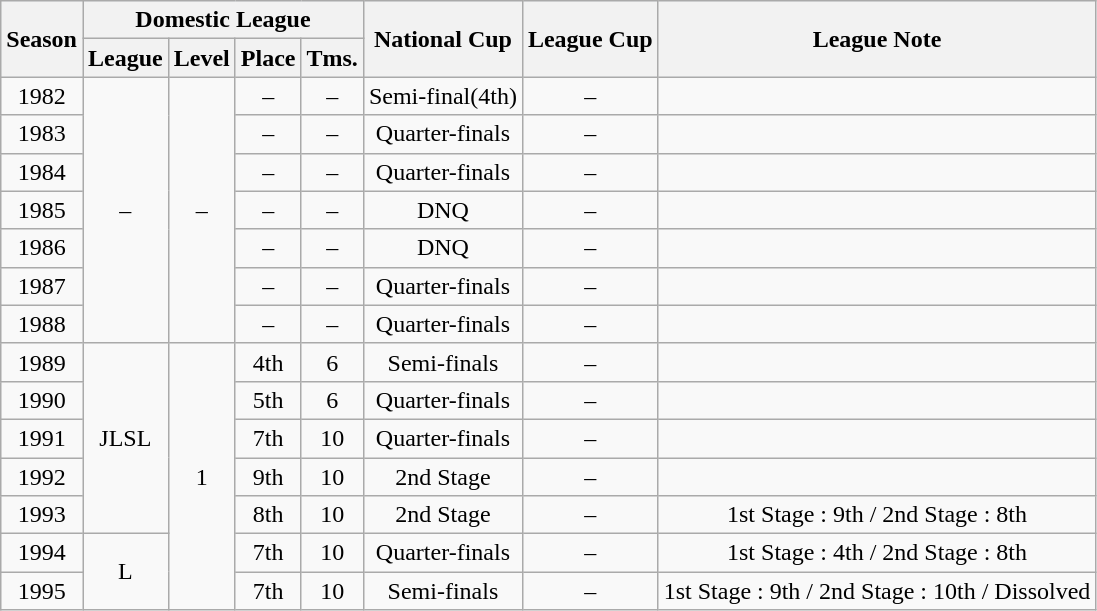<table class="wikitable" style="text-align:center;">
<tr style="background:#f0f6fa;">
<th rowspan="2">Season</th>
<th colspan="4">Domestic League</th>
<th rowspan="2">National Cup</th>
<th rowspan="2">League Cup</th>
<th rowspan="2">League Note</th>
</tr>
<tr>
<th>League</th>
<th>Level</th>
<th>Place</th>
<th>Tms.</th>
</tr>
<tr>
<td>1982</td>
<td rowspan="7">–</td>
<td rowspan="7">–</td>
<td>–</td>
<td>–</td>
<td>Semi-final(4th)</td>
<td>–</td>
<td></td>
</tr>
<tr>
<td>1983</td>
<td>–</td>
<td>–</td>
<td>Quarter-finals</td>
<td>–</td>
<td></td>
</tr>
<tr>
<td>1984</td>
<td>–</td>
<td>–</td>
<td>Quarter-finals</td>
<td>–</td>
<td></td>
</tr>
<tr>
<td>1985</td>
<td>–</td>
<td>–</td>
<td>DNQ</td>
<td>–</td>
<td></td>
</tr>
<tr>
<td>1986</td>
<td>–</td>
<td>–</td>
<td>DNQ</td>
<td>–</td>
<td></td>
</tr>
<tr>
<td>1987</td>
<td>–</td>
<td>–</td>
<td>Quarter-finals</td>
<td>–</td>
<td></td>
</tr>
<tr>
<td>1988</td>
<td>–</td>
<td>–</td>
<td>Quarter-finals</td>
<td>–</td>
<td></td>
</tr>
<tr>
<td>1989</td>
<td rowspan="5">JLSL</td>
<td rowspan="7">1</td>
<td>4th</td>
<td>6</td>
<td>Semi-finals</td>
<td>–</td>
<td></td>
</tr>
<tr>
<td>1990</td>
<td>5th</td>
<td>6</td>
<td>Quarter-finals</td>
<td>–</td>
<td></td>
</tr>
<tr>
<td>1991</td>
<td>7th</td>
<td>10</td>
<td>Quarter-finals</td>
<td>–</td>
<td></td>
</tr>
<tr>
<td>1992</td>
<td>9th</td>
<td>10</td>
<td>2nd Stage</td>
<td>–</td>
<td></td>
</tr>
<tr>
<td>1993</td>
<td>8th</td>
<td>10</td>
<td>2nd Stage</td>
<td>–</td>
<td>1st Stage : 9th / 2nd Stage : 8th</td>
</tr>
<tr>
<td>1994</td>
<td rowspan="2">L</td>
<td>7th</td>
<td>10</td>
<td>Quarter-finals</td>
<td>–</td>
<td>1st Stage : 4th / 2nd Stage : 8th</td>
</tr>
<tr>
<td>1995</td>
<td>7th</td>
<td>10</td>
<td>Semi-finals</td>
<td>–</td>
<td>1st Stage : 9th / 2nd Stage : 10th / Dissolved</td>
</tr>
</table>
